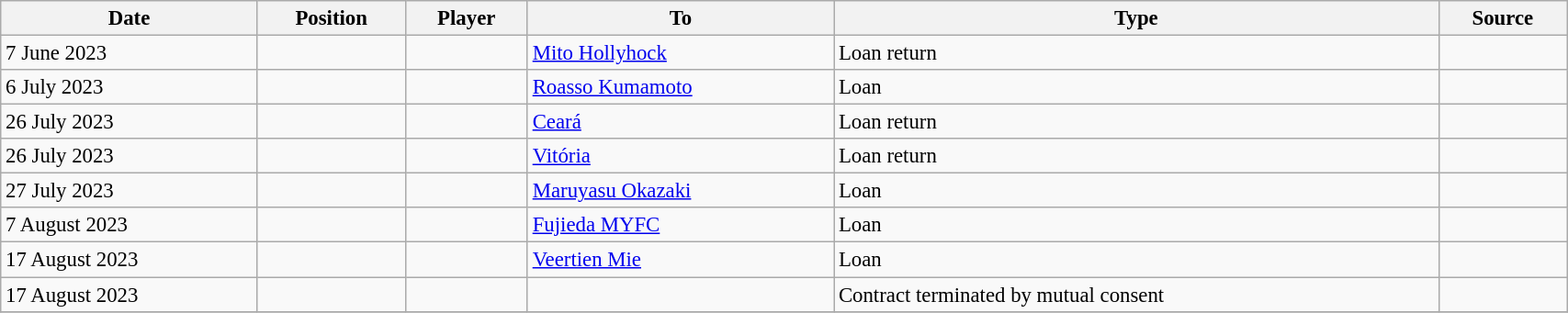<table class="wikitable sortable" style="width:90%; text-align:center; font-size:95%; text-align:left;">
<tr>
<th>Date</th>
<th>Position</th>
<th>Player</th>
<th>To</th>
<th>Type</th>
<th>Source</th>
</tr>
<tr>
<td>7 June 2023</td>
<td></td>
<td></td>
<td> <a href='#'>Mito Hollyhock</a></td>
<td>Loan return</td>
<td></td>
</tr>
<tr>
<td>6 July 2023</td>
<td></td>
<td></td>
<td> <a href='#'>Roasso Kumamoto</a></td>
<td>Loan</td>
<td></td>
</tr>
<tr>
<td>26 July 2023</td>
<td></td>
<td></td>
<td> <a href='#'>Ceará</a></td>
<td>Loan return</td>
<td></td>
</tr>
<tr>
<td>26 July 2023</td>
<td></td>
<td></td>
<td> <a href='#'>Vitória</a></td>
<td>Loan return</td>
<td></td>
</tr>
<tr>
<td>27 July 2023</td>
<td></td>
<td></td>
<td> <a href='#'>Maruyasu Okazaki</a></td>
<td>Loan</td>
<td></td>
</tr>
<tr>
<td>7 August 2023</td>
<td></td>
<td></td>
<td> <a href='#'>Fujieda MYFC</a></td>
<td>Loan</td>
<td></td>
</tr>
<tr>
<td>17 August 2023</td>
<td></td>
<td></td>
<td> <a href='#'>Veertien Mie</a></td>
<td>Loan</td>
<td></td>
</tr>
<tr>
<td>17 August 2023</td>
<td></td>
<td></td>
<td></td>
<td>Contract terminated by mutual consent</td>
<td></td>
</tr>
<tr>
</tr>
</table>
